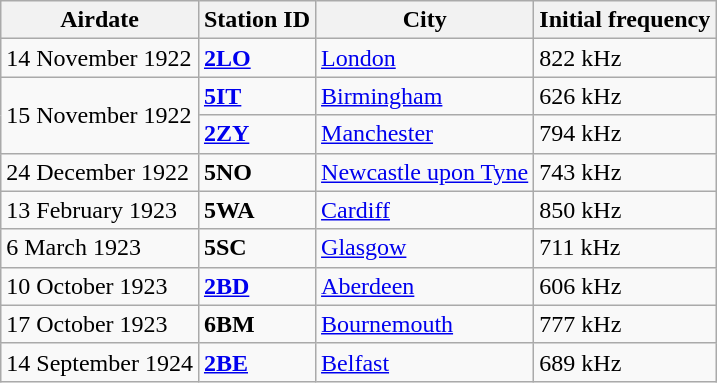<table class="wikitable">
<tr>
<th>Airdate</th>
<th>Station ID</th>
<th>City</th>
<th>Initial frequency</th>
</tr>
<tr>
<td>14 November 1922</td>
<td><strong><a href='#'>2LO</a></strong></td>
<td><a href='#'>London</a></td>
<td>822 kHz</td>
</tr>
<tr>
<td rowspan="2">15 November 1922</td>
<td><strong><a href='#'>5IT</a></strong></td>
<td><a href='#'>Birmingham</a></td>
<td>626 kHz</td>
</tr>
<tr>
<td><strong><a href='#'>2ZY</a></strong></td>
<td><a href='#'>Manchester</a></td>
<td>794 kHz</td>
</tr>
<tr>
<td>24 December 1922</td>
<td><strong>5NO</strong></td>
<td><a href='#'>Newcastle upon Tyne</a></td>
<td>743 kHz</td>
</tr>
<tr>
<td>13 February 1923</td>
<td><strong>5WA</strong></td>
<td><a href='#'>Cardiff</a></td>
<td>850 kHz</td>
</tr>
<tr>
<td>6 March 1923</td>
<td><strong>5SC</strong></td>
<td><a href='#'>Glasgow</a></td>
<td>711 kHz</td>
</tr>
<tr>
<td>10 October 1923</td>
<td><strong><a href='#'>2BD</a></strong></td>
<td><a href='#'>Aberdeen</a></td>
<td>606 kHz</td>
</tr>
<tr>
<td>17 October 1923</td>
<td><strong>6BM</strong></td>
<td><a href='#'>Bournemouth</a></td>
<td>777 kHz</td>
</tr>
<tr>
<td>14 September 1924</td>
<td><strong><a href='#'>2BE</a></strong></td>
<td><a href='#'>Belfast</a></td>
<td>689 kHz</td>
</tr>
</table>
